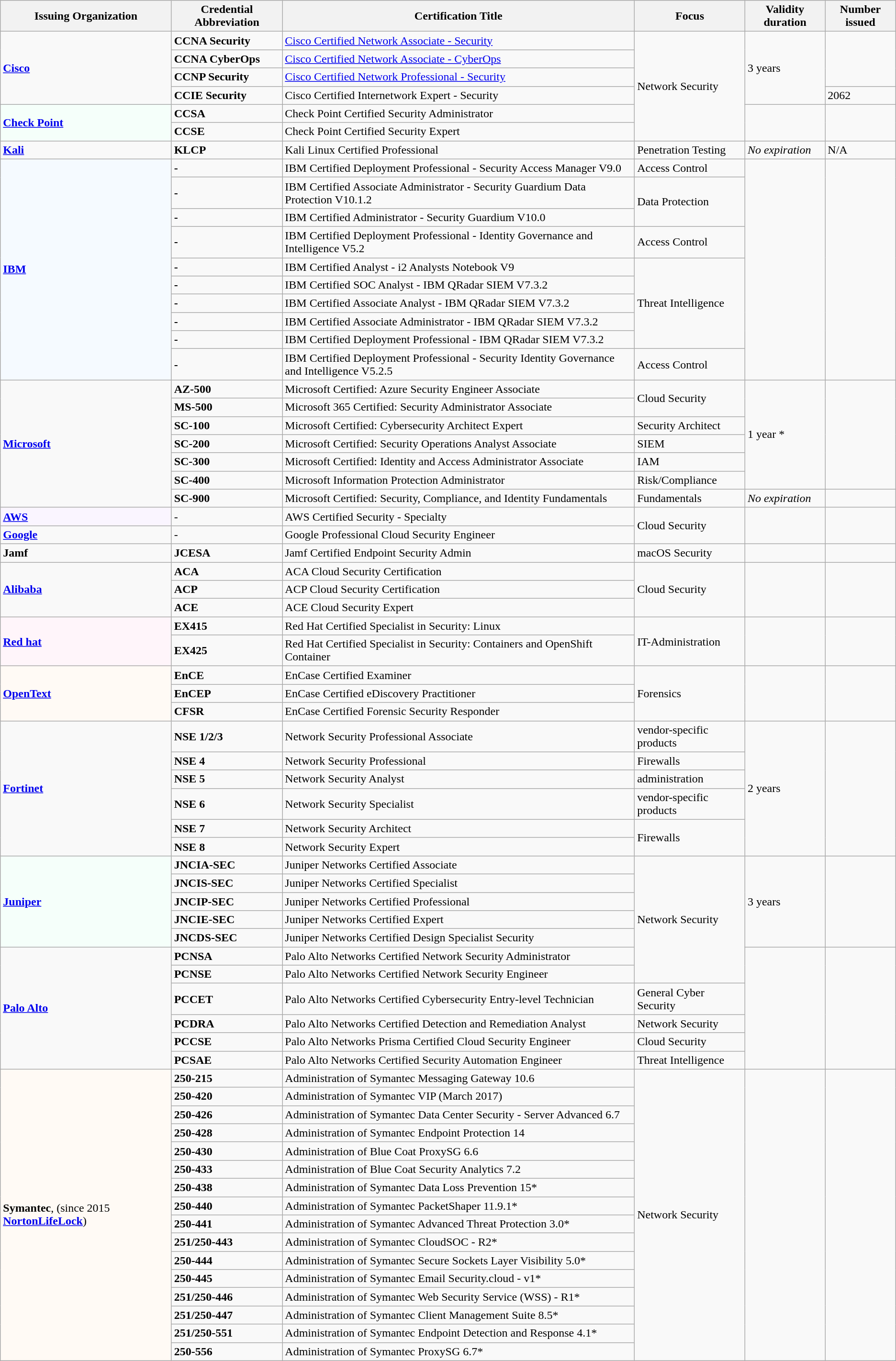<table class="wikitable sortable mw-collapsible">
<tr>
<th rowspan="2">Issuing Organization</th>
<th rowspan="2">Credential Abbreviation</th>
<th rowspan="2">Certification Title</th>
<th rowspan="2">Focus</th>
<th rowspan="2">Validity duration</th>
<th rowspan="2">Number issued</th>
</tr>
<tr>
</tr>
<tr>
<td rowspan="4"><strong><a href='#'>Cisco</a></strong></td>
<td><strong>CCNA Security</strong></td>
<td><a href='#'>Cisco Certified Network Associate - Security</a></td>
<td rowspan="6">Network Security</td>
<td rowspan="4">3 years</td>
<td rowspan="3"></td>
</tr>
<tr>
<td><strong>CCNA CyberOps</strong></td>
<td><a href='#'>Cisco Certified Network Associate - CyberOps</a></td>
</tr>
<tr>
<td><strong>CCNP Security</strong></td>
<td><a href='#'>Cisco Certified Network Professional - Security</a></td>
</tr>
<tr>
<td><strong>CCIE Security</strong></td>
<td>Cisco Certified Internetwork Expert - Security</td>
<td>2062</td>
</tr>
<tr>
<td style="background: #F5FFFA" rowspan="2"><strong><a href='#'>Check Point</a></strong></td>
<td><strong>CCSA</strong></td>
<td>Check Point Certified Security Administrator</td>
<td rowspan="2"></td>
<td rowspan="2"></td>
</tr>
<tr>
<td><strong>CCSE</strong></td>
<td>Check Point Certified Security Expert</td>
</tr>
<tr>
<td><strong><a href='#'>Kali</a></strong></td>
<td><strong>KLCP</strong></td>
<td>Kali Linux Certified Professional</td>
<td>Penetration Testing</td>
<td><em>No expiration</em></td>
<td>N/A</td>
</tr>
<tr>
<td style="background: #F5FAFF" rowspan="10"><strong><a href='#'>IBM</a></strong></td>
<td><strong>-</strong></td>
<td>IBM Certified Deployment Professional - Security Access Manager V9.0</td>
<td>Access Control</td>
<td rowspan="10"></td>
<td rowspan="10"></td>
</tr>
<tr>
<td><strong>-</strong></td>
<td>IBM Certified Associate Administrator - Security Guardium Data Protection V10.1.2</td>
<td rowspan="2">Data Protection</td>
</tr>
<tr>
<td><strong>-</strong></td>
<td>IBM Certified Administrator - Security Guardium V10.0</td>
</tr>
<tr>
<td><strong>-</strong></td>
<td>IBM Certified Deployment Professional - Identity Governance and Intelligence V5.2</td>
<td>Access Control</td>
</tr>
<tr>
<td><strong>-</strong></td>
<td>IBM Certified Analyst - i2 Analysts Notebook V9</td>
<td rowspan="5">Threat Intelligence</td>
</tr>
<tr>
<td><strong>-</strong></td>
<td>IBM Certified SOC Analyst - IBM QRadar SIEM V7.3.2</td>
</tr>
<tr>
<td><strong>-</strong></td>
<td>IBM Certified Associate Analyst - IBM QRadar SIEM V7.3.2</td>
</tr>
<tr>
<td><strong>-</strong></td>
<td>IBM Certified Associate Administrator - IBM QRadar SIEM V7.3.2</td>
</tr>
<tr>
<td><strong>-</strong></td>
<td>IBM Certified Deployment Professional - IBM QRadar SIEM V7.3.2</td>
</tr>
<tr>
<td><strong>-</strong></td>
<td>IBM Certified Deployment Professional - Security Identity Governance and Intelligence V5.2.5</td>
<td>Access Control</td>
</tr>
<tr>
<td rowspan="7"><strong><a href='#'>Microsoft</a></strong></td>
<td><strong>AZ-500</strong></td>
<td>Microsoft Certified: Azure Security Engineer Associate</td>
<td rowspan="2">Cloud Security</td>
<td rowspan="6">1 year *</td>
<td rowspan="6"></td>
</tr>
<tr>
<td><strong>MS-500</strong></td>
<td>Microsoft 365 Certified: Security Administrator Associate</td>
</tr>
<tr>
<td><strong>SC-100</strong></td>
<td>Microsoft Certified: Cybersecurity Architect Expert</td>
<td>Security Architect</td>
</tr>
<tr>
<td><strong>SC-200</strong></td>
<td>Microsoft Certified: Security Operations Analyst Associate</td>
<td>SIEM</td>
</tr>
<tr>
<td><strong>SC-300</strong></td>
<td>Microsoft Certified: Identity and Access Administrator Associate</td>
<td>IAM</td>
</tr>
<tr>
<td><strong>SC-400</strong></td>
<td>Microsoft Information Protection Administrator</td>
<td>Risk/Compliance</td>
</tr>
<tr>
<td><strong>SC-900</strong></td>
<td>Microsoft Certified: Security, Compliance, and Identity Fundamentals</td>
<td>Fundamentals</td>
<td><em>No expiration</em></td>
<td></td>
</tr>
<tr>
<td style="background:#FAF5FF"><strong><a href='#'>AWS</a></strong></td>
<td>-</td>
<td>AWS Certified Security - Specialty</td>
<td rowspan="2">Cloud Security</td>
<td rowspan="2"></td>
<td rowspan="2"></td>
</tr>
<tr>
<td><strong><a href='#'>Google</a></strong></td>
<td>-</td>
<td>Google Professional Cloud Security Engineer</td>
</tr>
<tr>
<td><strong>Jamf</strong></td>
<td><strong>JCESA</strong></td>
<td>Jamf Certified Endpoint Security Admin</td>
<td>macOS Security</td>
<td></td>
<td></td>
</tr>
<tr>
<td rowspan="3"><strong><a href='#'>Alibaba</a></strong></td>
<td><strong>ACA</strong></td>
<td>ACA Cloud Security Certification</td>
<td rowspan="3">Cloud Security</td>
<td rowspan="3"></td>
<td rowspan="3"></td>
</tr>
<tr>
<td><strong>ACP</strong></td>
<td>ACP Cloud Security Certification</td>
</tr>
<tr>
<td><strong>ACE</strong></td>
<td>ACE Cloud Security Expert</td>
</tr>
<tr>
<td rowspan="2" style="background: #FFF5FA"><strong><a href='#'>Red hat</a></strong></td>
<td><strong>EX415</strong></td>
<td>Red Hat Certified Specialist in Security: Linux</td>
<td rowspan="2">IT-Administration</td>
<td rowspan="2"></td>
<td rowspan="2"></td>
</tr>
<tr>
<td><strong>EX425</strong></td>
<td>Red Hat Certified Specialist in Security: Containers and OpenShift Container</td>
</tr>
<tr>
<td rowspan="3" style="background: #FFFAF5"><strong><a href='#'>OpenText</a></strong></td>
<td><strong>EnCE</strong></td>
<td>EnCase Certified Examiner</td>
<td rowspan="3">Forensics</td>
<td rowspan="3"></td>
<td rowspan="3"></td>
</tr>
<tr>
<td><strong>EnCEP</strong></td>
<td>EnCase Certified eDiscovery Practitioner</td>
</tr>
<tr>
<td><strong>CFSR</strong></td>
<td>EnCase Certified Forensic Security Responder</td>
</tr>
<tr>
<td rowspan="6"><strong><a href='#'>Fortinet</a></strong></td>
<td><strong>NSE 1/2/3</strong></td>
<td>Network Security Professional Associate</td>
<td>vendor-specific products</td>
<td rowspan="6">2 years</td>
<td rowspan="6"></td>
</tr>
<tr>
<td><strong>NSE 4</strong></td>
<td>Network Security Professional</td>
<td>Firewalls</td>
</tr>
<tr>
<td><strong>NSE 5</strong></td>
<td>Network Security Analyst</td>
<td>administration</td>
</tr>
<tr>
<td><strong>NSE 6</strong></td>
<td>Network Security Specialist</td>
<td>vendor-specific products</td>
</tr>
<tr>
<td><strong>NSE 7</strong></td>
<td>Network Security Architect</td>
<td rowspan="2">Firewalls</td>
</tr>
<tr>
<td><strong>NSE 8</strong></td>
<td>Network Security Expert</td>
</tr>
<tr>
<td rowspan="5" style="background: #F5FFFA"><strong><a href='#'>Juniper</a></strong></td>
<td><strong>JNCIA-SEC</strong></td>
<td>Juniper Networks Certified Associate</td>
<td rowspan="7">Network Security</td>
<td rowspan="5">3 years</td>
<td rowspan="5"></td>
</tr>
<tr>
<td><strong>JNCIS-SEC</strong></td>
<td>Juniper Networks Certified Specialist</td>
</tr>
<tr>
<td><strong>JNCIP-SEC</strong></td>
<td>Juniper Networks Certified Professional</td>
</tr>
<tr>
<td><strong>JNCIE-SEC</strong></td>
<td>Juniper Networks Certified Expert</td>
</tr>
<tr>
<td><strong>JNCDS-SEC</strong></td>
<td>Juniper Networks Certified Design Specialist Security</td>
</tr>
<tr>
<td rowspan="6"><strong><a href='#'>Palo Alto</a></strong></td>
<td><strong>PCNSA</strong></td>
<td>Palo Alto Networks Certified Network Security Administrator</td>
<td rowspan="6"></td>
<td rowspan="6"></td>
</tr>
<tr>
<td><strong>PCNSE</strong></td>
<td>Palo Alto Networks Certified Network Security Engineer</td>
</tr>
<tr>
<td><strong>PCCET</strong></td>
<td>Palo Alto Networks Certified Cybersecurity Entry-level Technician</td>
<td>General Cyber Security</td>
</tr>
<tr>
<td><strong>PCDRA</strong></td>
<td>Palo Alto Networks Certified Detection and Remediation Analyst</td>
<td>Network Security</td>
</tr>
<tr>
<td><strong>PCCSE</strong></td>
<td>Palo Alto Networks Prisma Certified Cloud Security Engineer</td>
<td>Cloud Security</td>
</tr>
<tr>
<td><strong>PCSAE</strong></td>
<td>Palo Alto Networks Certified Security Automation Engineer</td>
<td>Threat Intelligence</td>
</tr>
<tr>
<td rowspan="16" style="background:#FFFAF5"><strong>Symantec</strong>, (since 2015 <strong><a href='#'>NortonLifeLock</a></strong>)</td>
<td><strong>250-215</strong></td>
<td>Administration of Symantec Messaging Gateway 10.6</td>
<td rowspan="16">Network Security</td>
<td rowspan="16"></td>
<td rowspan="16"></td>
</tr>
<tr>
<td><strong>250-420</strong></td>
<td>Administration of Symantec VIP (March 2017)</td>
</tr>
<tr>
<td><strong>250-426</strong></td>
<td>Administration of Symantec Data Center Security - Server Advanced 6.7</td>
</tr>
<tr>
<td><strong>250-428</strong></td>
<td>Administration of Symantec Endpoint Protection 14</td>
</tr>
<tr>
<td><strong>250-430</strong></td>
<td>Administration of Blue Coat ProxySG 6.6</td>
</tr>
<tr>
<td><strong>250-433</strong></td>
<td>Administration of Blue Coat Security Analytics 7.2</td>
</tr>
<tr>
<td><strong>250-438</strong></td>
<td>Administration of Symantec Data Loss Prevention 15*</td>
</tr>
<tr>
<td><strong>250-440</strong></td>
<td>Administration of Symantec PacketShaper 11.9.1*</td>
</tr>
<tr>
<td><strong>250-441</strong></td>
<td>Administration of Symantec Advanced Threat Protection 3.0*</td>
</tr>
<tr>
<td><strong>251/250-443</strong></td>
<td>Administration of Symantec CloudSOC - R2*</td>
</tr>
<tr>
<td><strong>250-444</strong></td>
<td>Administration of Symantec Secure Sockets Layer Visibility 5.0*</td>
</tr>
<tr>
<td><strong>250-445</strong></td>
<td>Administration of Symantec Email Security.cloud - v1*</td>
</tr>
<tr>
<td><strong>251/250-446</strong></td>
<td>Administration of Symantec Web Security Service (WSS) - R1*</td>
</tr>
<tr>
<td><strong>251/250-447</strong></td>
<td>Administration of Symantec Client Management Suite 8.5*</td>
</tr>
<tr>
<td><strong>251/250-551</strong></td>
<td>Administration of Symantec Endpoint Detection and Response 4.1*</td>
</tr>
<tr>
<td><strong>250-556</strong></td>
<td>Administration of Symantec ProxySG 6.7*</td>
</tr>
</table>
